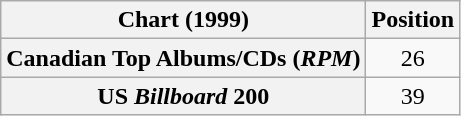<table class="wikitable sortable plainrowheaders" style="text-align:center;">
<tr>
<th scope="col">Chart (1999)</th>
<th scope="col">Position</th>
</tr>
<tr>
<th scope="row">Canadian Top Albums/CDs (<em>RPM</em>)</th>
<td>26</td>
</tr>
<tr>
<th scope="row">US <em>Billboard</em> 200</th>
<td>39</td>
</tr>
</table>
